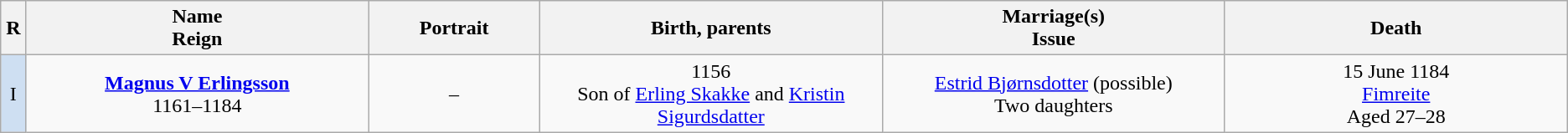<table style="text-align:center" class="wikitable">
<tr>
<th width=1%>R</th>
<th width=20%>Name<br>Reign</th>
<th width=10%>Portrait</th>
<th width=20%>Birth, parents</th>
<th width=20%>Marriage(s)<br>Issue</th>
<th width=20%>Death</th>
</tr>
<tr>
<td style="background-color:#CEDFF2; text-align:center">I</td>
<td><strong><a href='#'>Magnus V Erlingsson</a></strong><br>1161–1184</td>
<td>–</td>
<td> 1156<br>Son of <a href='#'>Erling Skakke</a> and <a href='#'>Kristin Sigurdsdatter</a></td>
<td><a href='#'>Estrid Bjørnsdotter</a> (possible)<br>Two daughters</td>
<td>15 June 1184<br><a href='#'>Fimreite</a><br>Aged 27–28</td>
</tr>
</table>
